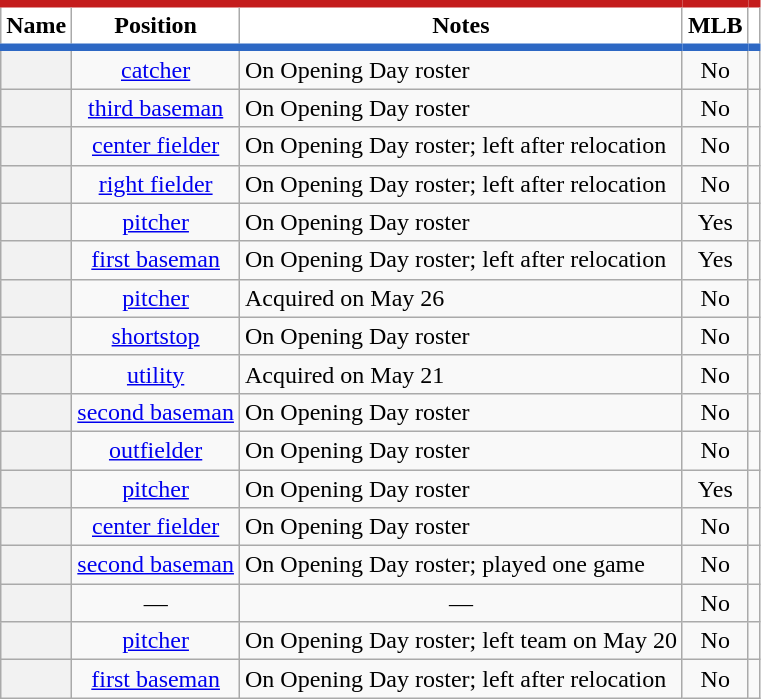<table class="wikitable sortable plainrowheaders" style="text-align: center;">
<tr>
<th scope="col" style="background-color:#ffffff; border-top:#c41c1c 5px solid; border-bottom:#2d68c4 5px solid; color:#000000">Name</th>
<th scope="col" style="background-color:#ffffff; border-top:#c41c1c 5px solid; border-bottom:#2d68c4 5px solid; color:#000000">Position</th>
<th scope="col" style="background-color:#ffffff; border-top:#c41c1c 5px solid; border-bottom:#2d68c4 5px solid; color:#000000">Notes</th>
<th scope="col" style="background-color:#ffffff; border-top:#c41c1c 5px solid; border-bottom:#2d68c4 5px solid; color:#000000">MLB</th>
<th scope="col" class="unsortable" style="background-color:#ffffff; border-top:#c41c1c 5px solid; border-bottom:#2d68c4 5px solid; color:#000000"></th>
</tr>
<tr>
<th scope="row" style="text-align:center"></th>
<td><a href='#'>catcher</a></td>
<td data-sort-value="0428.0720" style="text-align:left">On Opening Day roster</td>
<td>No</td>
<td></td>
</tr>
<tr>
<th scope="row" style="text-align:center"></th>
<td><a href='#'>third baseman</a></td>
<td data-sort-value="0428.0720" style="text-align:left">On Opening Day roster</td>
<td>No</td>
<td></td>
</tr>
<tr>
<th scope="row" style="text-align:center"></th>
<td><a href='#'>center fielder</a></td>
<td data-sort-value="0428.0603" style="text-align:left">On Opening Day roster; left after relocation</td>
<td>No</td>
<td></td>
</tr>
<tr>
<th scope="row" style="text-align:center"></th>
<td><a href='#'>right fielder</a></td>
<td data-sort-value="0428.0603" style="text-align:left">On Opening Day roster; left after relocation</td>
<td>No</td>
<td></td>
</tr>
<tr>
<th scope="row" style="text-align:center"></th>
<td><a href='#'>pitcher</a></td>
<td data-sort-value="0428.0720" style="text-align:left">On Opening Day roster</td>
<td>Yes</td>
<td></td>
</tr>
<tr>
<th scope="row" style="text-align:center"></th>
<td><a href='#'>first baseman</a></td>
<td data-sort-value="0428.0603" style="text-align:left">On Opening Day roster; left after relocation</td>
<td>Yes</td>
<td></td>
</tr>
<tr>
<th scope="row" style="text-align:center"></th>
<td><a href='#'>pitcher</a></td>
<td data-sort-value="0526.0720" style="text-align:left">Acquired on May 26</td>
<td>No</td>
<td></td>
</tr>
<tr>
<th scope="row" style="text-align:center"></th>
<td><a href='#'>shortstop</a></td>
<td data-sort-value="0428.0720" style="text-align:left">On Opening Day roster</td>
<td>No</td>
<td></td>
</tr>
<tr>
<th scope="row" style="text-align:center"></th>
<td><a href='#'>utility</a></td>
<td data-sort-value="0521.0720" style="text-align:left">Acquired on May 21</td>
<td>No</td>
<td></td>
</tr>
<tr>
<th scope="row" style="text-align:center"></th>
<td><a href='#'>second baseman</a></td>
<td data-sort-value="0428.0720" style="text-align:left">On Opening Day roster</td>
<td>No</td>
<td></td>
</tr>
<tr>
<th scope="row" style="text-align:center"></th>
<td><a href='#'>outfielder</a></td>
<td data-sort-value="0428.0720" style="text-align:left">On Opening Day roster</td>
<td>No</td>
<td></td>
</tr>
<tr>
<th scope="row" style="text-align:center"></th>
<td><a href='#'>pitcher</a></td>
<td data-sort-value="0428.0720" style="text-align:left">On Opening Day roster</td>
<td>Yes</td>
<td></td>
</tr>
<tr>
<th scope="row" style="text-align:center"></th>
<td><a href='#'>center fielder</a></td>
<td data-sort-value="0428.0720" style="text-align:left">On Opening Day roster</td>
<td>No</td>
<td></td>
</tr>
<tr>
<th scope="row" style="text-align:center"></th>
<td><a href='#'>second baseman</a></td>
<td data-sort-value="0428.0428" style="text-align:left">On Opening Day roster; played one game</td>
<td>No</td>
<td></td>
</tr>
<tr>
<th scope="row" style="text-align:center"></th>
<td style="text-align:center">—</td>
<td data-sort-value="0720.0000" style="text-align:center">—</td>
<td>No</td>
<td></td>
</tr>
<tr>
<th scope="row" style="text-align:center"></th>
<td><a href='#'>pitcher</a></td>
<td data-sort-value="0428.0520" style="text-align:left">On Opening Day roster; left team on May 20</td>
<td>No</td>
<td></td>
</tr>
<tr>
<th scope="row" style="text-align:center"></th>
<td><a href='#'>first baseman</a></td>
<td data-sort-value="0428.0603" style="text-align:left">On Opening Day roster; left after relocation</td>
<td>No</td>
<td></td>
</tr>
</table>
